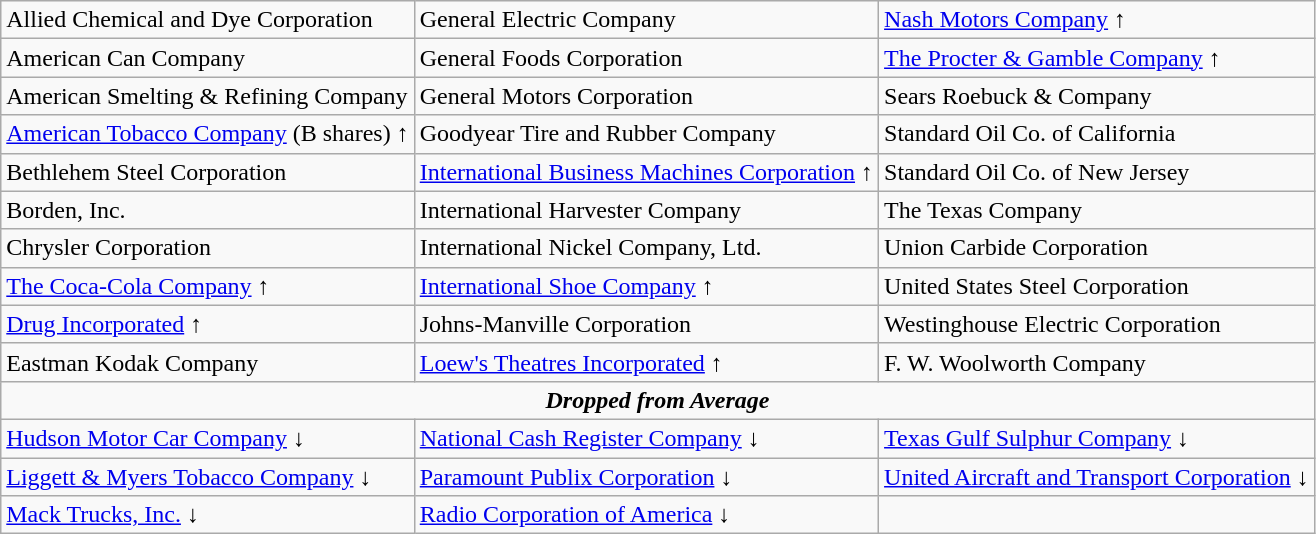<table class="wikitable" border="1">
<tr>
<td>Allied Chemical and Dye Corporation</td>
<td>General Electric Company</td>
<td><a href='#'>Nash Motors Company</a> ↑</td>
</tr>
<tr>
<td>American Can Company</td>
<td>General Foods Corporation</td>
<td><a href='#'>The Procter & Gamble Company</a> ↑</td>
</tr>
<tr>
<td>American Smelting & Refining Company</td>
<td>General Motors Corporation</td>
<td>Sears Roebuck & Company</td>
</tr>
<tr>
<td><a href='#'>American Tobacco Company</a> (B shares) ↑</td>
<td>Goodyear Tire and Rubber Company</td>
<td>Standard Oil Co. of California</td>
</tr>
<tr>
<td>Bethlehem Steel Corporation</td>
<td><a href='#'>International Business Machines Corporation</a> ↑</td>
<td>Standard Oil Co. of New Jersey</td>
</tr>
<tr>
<td>Borden, Inc.</td>
<td>International Harvester Company</td>
<td>The Texas Company</td>
</tr>
<tr>
<td>Chrysler Corporation</td>
<td>International Nickel Company, Ltd.</td>
<td>Union Carbide Corporation</td>
</tr>
<tr>
<td><a href='#'>The Coca-Cola Company</a> ↑</td>
<td><a href='#'>International Shoe Company</a> ↑</td>
<td>United States Steel Corporation</td>
</tr>
<tr>
<td><a href='#'>Drug Incorporated</a> ↑</td>
<td>Johns-Manville Corporation</td>
<td>Westinghouse Electric Corporation</td>
</tr>
<tr>
<td>Eastman Kodak Company</td>
<td><a href='#'>Loew's Theatres Incorporated</a> ↑</td>
<td>F. W. Woolworth Company</td>
</tr>
<tr>
<td colspan="3" align="center"><strong><em>Dropped from Average</em></strong></td>
</tr>
<tr>
<td><a href='#'>Hudson Motor Car Company</a> ↓</td>
<td><a href='#'>National Cash Register Company</a> ↓</td>
<td><a href='#'>Texas Gulf Sulphur Company</a> ↓</td>
</tr>
<tr>
<td><a href='#'>Liggett & Myers Tobacco Company</a> ↓</td>
<td><a href='#'>Paramount Publix Corporation</a> ↓</td>
<td><a href='#'>United Aircraft and Transport Corporation</a> ↓</td>
</tr>
<tr>
<td><a href='#'>Mack Trucks, Inc.</a> ↓</td>
<td><a href='#'>Radio Corporation of America</a> ↓</td>
<td></td>
</tr>
</table>
